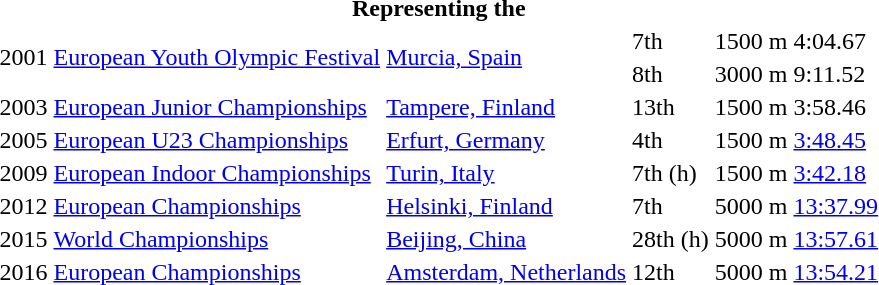<table>
<tr>
<th colspan="6">Representing  the </th>
</tr>
<tr>
<td rowspan=2>2001</td>
<td rowspan=2><a href='#'>European Youth Olympic Festival</a></td>
<td rowspan=2><a href='#'>Murcia, Spain</a></td>
<td>7th</td>
<td>1500 m</td>
<td>4:04.67</td>
</tr>
<tr>
<td>8th</td>
<td>3000 m</td>
<td>9:11.52</td>
</tr>
<tr>
<td>2003</td>
<td><a href='#'>European Junior Championships</a></td>
<td><a href='#'>Tampere, Finland</a></td>
<td>13th</td>
<td>1500 m</td>
<td>3:58.46</td>
</tr>
<tr>
<td>2005</td>
<td><a href='#'>European U23 Championships</a></td>
<td><a href='#'>Erfurt, Germany</a></td>
<td>4th</td>
<td>1500 m</td>
<td><a href='#'>3:48.45</a></td>
</tr>
<tr>
<td>2009</td>
<td><a href='#'>European Indoor Championships</a></td>
<td><a href='#'>Turin, Italy</a></td>
<td>7th (h)</td>
<td>1500 m</td>
<td><a href='#'>3:42.18</a></td>
</tr>
<tr>
<td>2012</td>
<td><a href='#'>European Championships</a></td>
<td><a href='#'>Helsinki, Finland</a></td>
<td>7th</td>
<td>5000 m</td>
<td><a href='#'>13:37.99</a></td>
</tr>
<tr>
<td>2015</td>
<td><a href='#'>World Championships</a></td>
<td><a href='#'>Beijing, China</a></td>
<td>28th (h)</td>
<td>5000 m</td>
<td><a href='#'>13:57.61</a></td>
</tr>
<tr>
<td>2016</td>
<td><a href='#'>European Championships</a></td>
<td><a href='#'>Amsterdam, Netherlands</a></td>
<td>12th</td>
<td>5000 m</td>
<td><a href='#'>13:54.21</a></td>
</tr>
</table>
